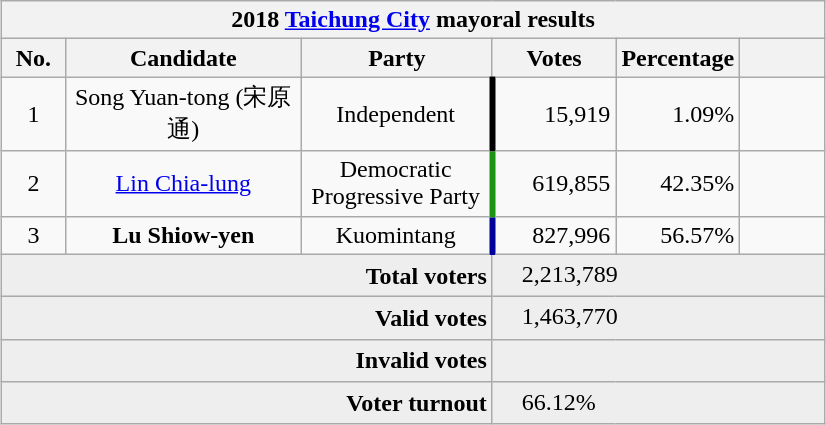<table class="wikitable collapsible" style="margin:1em auto; text-align:center">
<tr>
<th colspan="6">2018 <a href='#'>Taichung City</a> mayoral results</th>
</tr>
<tr>
<th width=35>No.</th>
<th width=150>Candidate</th>
<th width=120>Party</th>
<th width=75>Votes</th>
<th width=75>Percentage</th>
<th width=49></th>
</tr>
<tr>
<td>1</td>
<td>Song Yuan-tong (宋原通)</td>
<td> Independent</td>
<td style="border-left:4px solid #000000;" align="right">15,919</td>
<td align="right">1.09%</td>
<td align="center"></td>
</tr>
<tr>
<td>2</td>
<td><a href='#'>Lin Chia-lung</a></td>
<td>Democratic Progressive Party</td>
<td style="border-left:4px solid #1B9413;" align="right">619,855</td>
<td align="right">42.35%</td>
<td align="center"></td>
</tr>
<tr>
<td>3</td>
<td><strong>Lu Shiow-yen</strong></td>
<td> Kuomintang</td>
<td style="border-left:4px solid #000099;" align="right">827,996</td>
<td align="right">56.57%</td>
<td align="center"></td>
</tr>
<tr bgcolor=EEEEEE>
<td colspan="3" align="right"><strong>Total voters</strong></td>
<td colspan="3" align="left">　2,213,789</td>
</tr>
<tr bgcolor=EEEEEE>
<td colspan="3" align="right"><strong>Valid votes</strong></td>
<td colspan="3" align="left">　1,463,770</td>
</tr>
<tr bgcolor=EEEEEE>
<td colspan="3" align="right"><strong>Invalid votes</strong></td>
<td colspan="3" align="left">　</td>
</tr>
<tr bgcolor=EEEEEE>
<td colspan="3" align="right"><strong>Voter turnout</strong></td>
<td colspan="3" align="left">　66.12%</td>
</tr>
</table>
